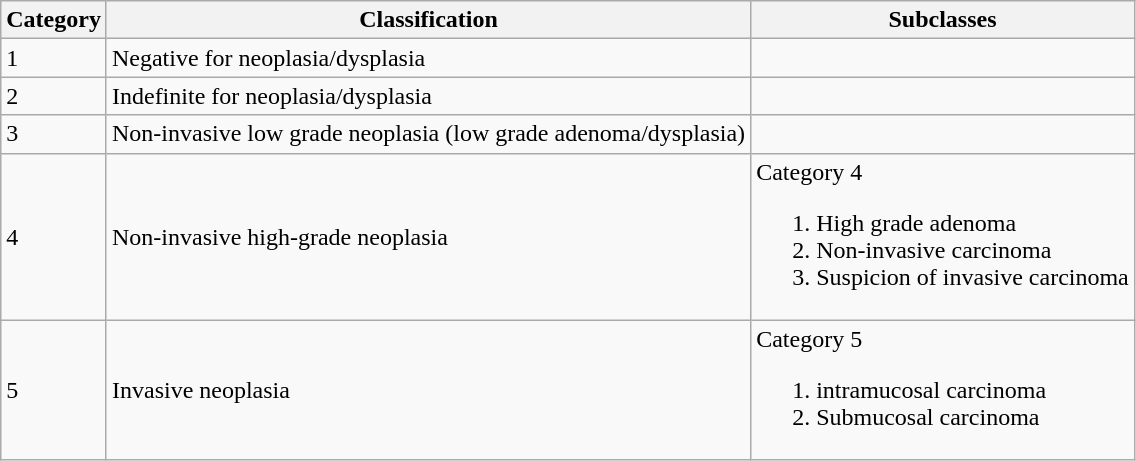<table class="wikitable">
<tr>
<th>Category</th>
<th>Classification</th>
<th>Subclasses</th>
</tr>
<tr>
<td>1</td>
<td>Negative for neoplasia/dysplasia</td>
<td></td>
</tr>
<tr>
<td>2</td>
<td>Indefinite for neoplasia/dysplasia</td>
<td></td>
</tr>
<tr>
<td>3</td>
<td>Non-invasive low grade neoplasia (low grade adenoma/dysplasia)</td>
<td></td>
</tr>
<tr>
<td>4</td>
<td>Non-invasive high-grade neoplasia</td>
<td>Category 4<br><ol><li>High grade adenoma</li><li>Non-invasive carcinoma</li><li>Suspicion of invasive carcinoma</li></ol></td>
</tr>
<tr>
<td>5</td>
<td>Invasive neoplasia</td>
<td>Category 5<br><ol><li>intramucosal carcinoma</li><li>Submucosal carcinoma</li></ol></td>
</tr>
</table>
